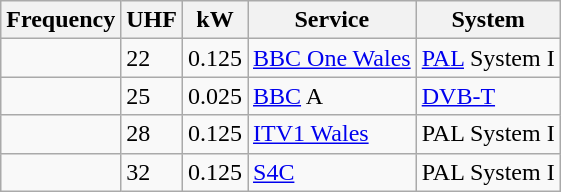<table class="wikitable sortable">
<tr>
<th>Frequency</th>
<th>UHF</th>
<th>kW</th>
<th>Service</th>
<th>System</th>
</tr>
<tr>
<td></td>
<td>22</td>
<td>0.125</td>
<td><a href='#'>BBC One Wales</a></td>
<td><a href='#'>PAL</a> System I</td>
</tr>
<tr>
<td></td>
<td>25</td>
<td>0.025</td>
<td><a href='#'>BBC</a> A</td>
<td><a href='#'>DVB-T</a></td>
</tr>
<tr>
<td></td>
<td>28</td>
<td>0.125</td>
<td><a href='#'>ITV1 Wales</a></td>
<td>PAL System I</td>
</tr>
<tr>
<td></td>
<td>32</td>
<td>0.125</td>
<td><a href='#'>S4C</a></td>
<td>PAL System I</td>
</tr>
</table>
